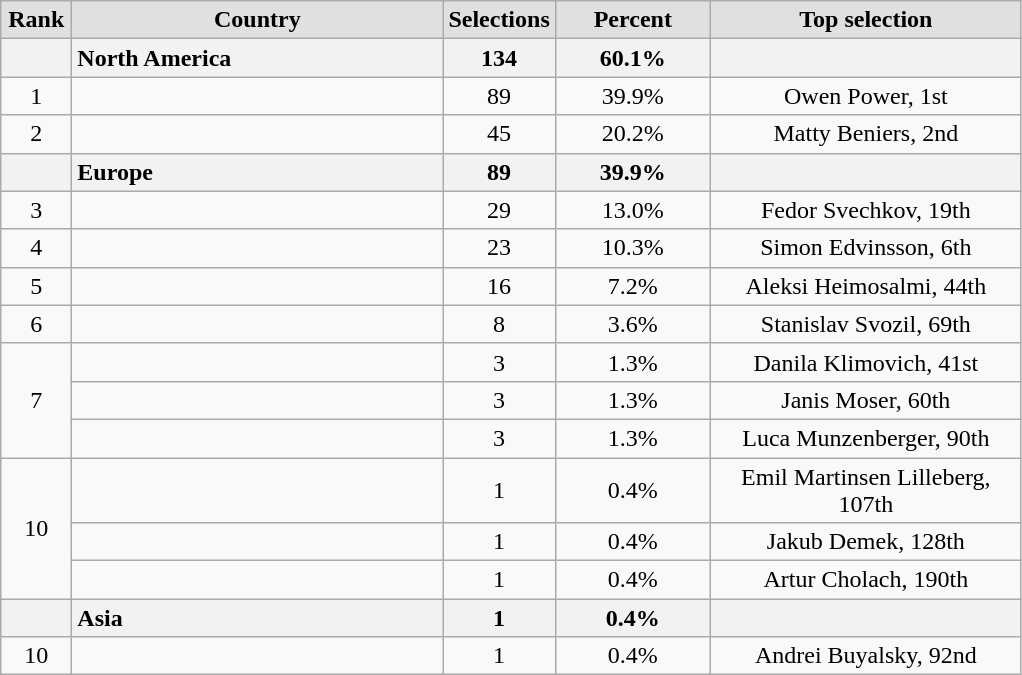<table class="wikitable" style="text-align: center">
<tr>
<th style="background:#e0e0e0; width:2.5em;">Rank</th>
<th style="background:#e0e0e0; width:15em;">Country</th>
<th style="background:#e0e0e0; width:4em;">Selections</th>
<th style="background:#e0e0e0; width:6em;">Percent</th>
<th style="background:#e0e0e0; width:12.5em;">Top selection</th>
</tr>
<tr>
<th></th>
<th style="text-align:left;">North America</th>
<th>134</th>
<th>60.1%</th>
<th></th>
</tr>
<tr>
<td>1</td>
<td style="text-align:left;"></td>
<td>89</td>
<td>39.9%</td>
<td>Owen Power, 1st</td>
</tr>
<tr>
<td>2</td>
<td style="text-align:left;"></td>
<td>45</td>
<td>20.2%</td>
<td>Matty Beniers, 2nd</td>
</tr>
<tr>
<th></th>
<th style="text-align:left;">Europe</th>
<th>89</th>
<th>39.9%</th>
<th></th>
</tr>
<tr>
<td>3</td>
<td style="text-align:left;"></td>
<td>29</td>
<td>13.0%</td>
<td>Fedor Svechkov, 19th</td>
</tr>
<tr>
<td>4</td>
<td style="text-align:left;"></td>
<td>23</td>
<td>10.3%</td>
<td>Simon Edvinsson, 6th</td>
</tr>
<tr>
<td>5</td>
<td style="text-align:left;"></td>
<td>16</td>
<td>7.2%</td>
<td>Aleksi Heimosalmi, 44th</td>
</tr>
<tr>
<td>6</td>
<td style="text-align:left;"></td>
<td>8</td>
<td>3.6%</td>
<td>Stanislav Svozil, 69th</td>
</tr>
<tr>
<td rowspan="3">7</td>
<td style="text-align:left;"></td>
<td>3</td>
<td>1.3%</td>
<td>Danila Klimovich, 41st</td>
</tr>
<tr>
<td style="text-align:left;"></td>
<td>3</td>
<td>1.3%</td>
<td>Janis Moser, 60th</td>
</tr>
<tr>
<td style="text-align:left;"></td>
<td>3</td>
<td>1.3%</td>
<td>Luca Munzenberger, 90th</td>
</tr>
<tr>
<td rowspan="3">10</td>
<td style="text-align:left;"></td>
<td>1</td>
<td>0.4%</td>
<td>Emil Martinsen Lilleberg, 107th</td>
</tr>
<tr>
<td style="text-align:left;"></td>
<td>1</td>
<td>0.4%</td>
<td>Jakub Demek, 128th</td>
</tr>
<tr>
<td style="text-align:left;"></td>
<td>1</td>
<td>0.4%</td>
<td>Artur Cholach, 190th</td>
</tr>
<tr>
<th></th>
<th style="text-align:left;">Asia</th>
<th>1</th>
<th>0.4%</th>
<th></th>
</tr>
<tr>
<td>10</td>
<td style="text-align:left;"></td>
<td>1</td>
<td>0.4%</td>
<td>Andrei Buyalsky, 92nd</td>
</tr>
</table>
